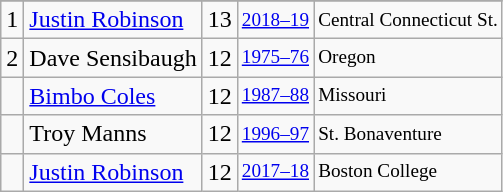<table class="wikitable">
<tr>
</tr>
<tr>
<td>1</td>
<td><a href='#'>Justin Robinson</a></td>
<td>13</td>
<td style="font-size:80%;"><a href='#'>2018–19</a></td>
<td style="font-size:80%;">Central Connecticut St.</td>
</tr>
<tr>
<td>2</td>
<td>Dave Sensibaugh</td>
<td>12</td>
<td style="font-size:80%;"><a href='#'>1975–76</a></td>
<td style="font-size:80%;">Oregon</td>
</tr>
<tr>
<td></td>
<td><a href='#'>Bimbo Coles</a></td>
<td>12</td>
<td style="font-size:80%;"><a href='#'>1987–88</a></td>
<td style="font-size:80%;">Missouri</td>
</tr>
<tr>
<td></td>
<td>Troy Manns</td>
<td>12</td>
<td style="font-size:80%;"><a href='#'>1996–97</a></td>
<td style="font-size:80%;">St. Bonaventure</td>
</tr>
<tr>
<td></td>
<td><a href='#'>Justin Robinson</a></td>
<td>12</td>
<td style="font-size:80%;"><a href='#'>2017–18</a></td>
<td style="font-size:80%;">Boston College</td>
</tr>
</table>
